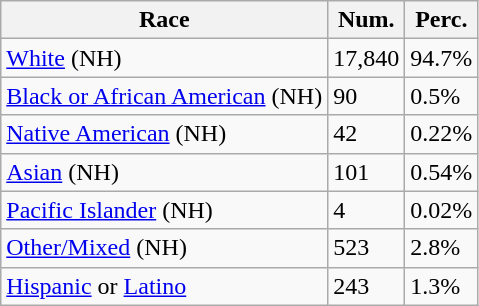<table class="wikitable">
<tr>
<th>Race</th>
<th>Num.</th>
<th>Perc.</th>
</tr>
<tr>
<td><a href='#'>White</a> (NH)</td>
<td>17,840</td>
<td>94.7%</td>
</tr>
<tr>
<td><a href='#'>Black or African American</a> (NH)</td>
<td>90</td>
<td>0.5%</td>
</tr>
<tr>
<td><a href='#'>Native American</a> (NH)</td>
<td>42</td>
<td>0.22%</td>
</tr>
<tr>
<td><a href='#'>Asian</a> (NH)</td>
<td>101</td>
<td>0.54%</td>
</tr>
<tr>
<td><a href='#'>Pacific Islander</a> (NH)</td>
<td>4</td>
<td>0.02%</td>
</tr>
<tr>
<td><a href='#'>Other/Mixed</a> (NH)</td>
<td>523</td>
<td>2.8%</td>
</tr>
<tr>
<td><a href='#'>Hispanic</a> or <a href='#'>Latino</a></td>
<td>243</td>
<td>1.3%</td>
</tr>
</table>
